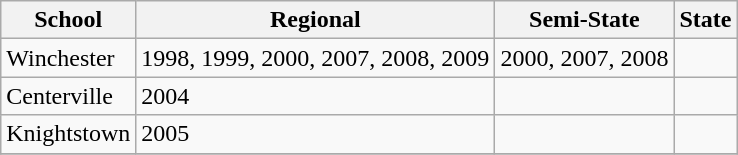<table class="wikitable">
<tr>
<th>School</th>
<th>Regional</th>
<th>Semi-State</th>
<th>State</th>
</tr>
<tr>
<td>Winchester</td>
<td>1998, 1999, 2000, 2007, 2008, 2009</td>
<td>2000, 2007, 2008</td>
<td></td>
</tr>
<tr>
<td>Centerville</td>
<td>2004</td>
<td></td>
<td></td>
</tr>
<tr>
<td>Knightstown</td>
<td>2005</td>
<td></td>
<td></td>
</tr>
<tr>
</tr>
</table>
